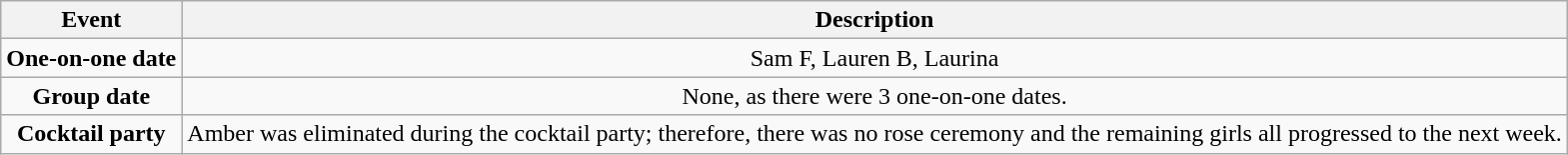<table class="wikitable sortable" style="text-align:center;">
<tr>
<th>Event</th>
<th>Description</th>
</tr>
<tr>
<td><strong>One-on-one date</strong></td>
<td>Sam F, Lauren B, Laurina</td>
</tr>
<tr>
<td><strong>Group date</strong></td>
<td>None, as there were 3 one-on-one dates.</td>
</tr>
<tr>
<td><strong>Cocktail party</strong></td>
<td>Amber was eliminated during the cocktail party; therefore, there was no rose ceremony and the remaining girls all progressed to the next week.</td>
</tr>
</table>
